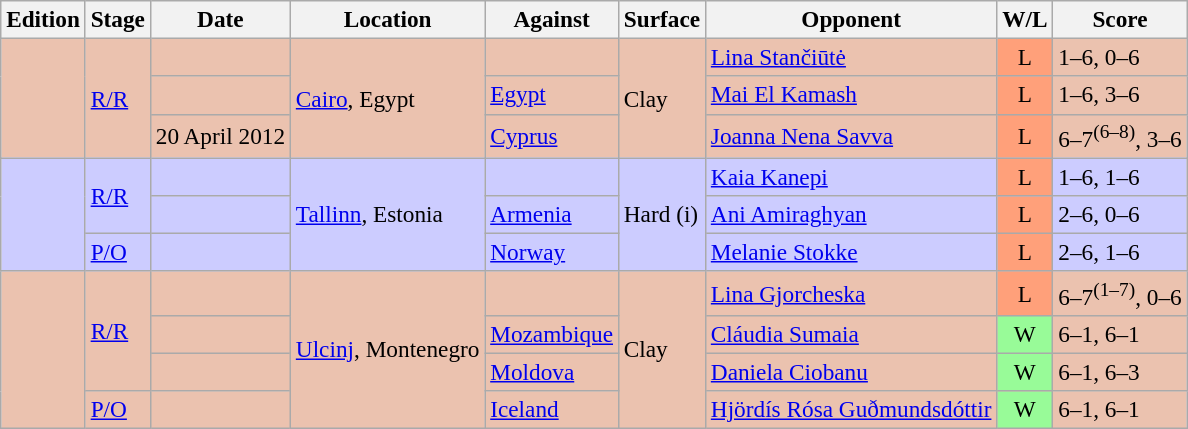<table class=wikitable style=font-size:97%>
<tr>
<th>Edition</th>
<th>Stage</th>
<th>Date</th>
<th>Location</th>
<th>Against</th>
<th>Surface</th>
<th>Opponent</th>
<th>W/L</th>
<th>Score</th>
</tr>
<tr bgcolor="#EBC2AF">
<td rowspan="3"></td>
<td rowspan="3"><a href='#'>R/R</a></td>
<td></td>
<td rowspan="3"><a href='#'>Cairo</a>, Egypt</td>
<td> </td>
<td rowspan="3">Clay</td>
<td> <a href='#'>Lina Stančiūtė</a></td>
<td style="text-align:center; background:#ffa07a;">L</td>
<td>1–6, 0–6</td>
</tr>
<tr bgcolor="#EBC2AF">
<td></td>
<td> <a href='#'>Egypt</a></td>
<td> <a href='#'>Mai El Kamash</a></td>
<td style="text-align:center; background:#ffa07a;">L</td>
<td>1–6, 3–6</td>
</tr>
<tr bgcolor="#EBC2AF">
<td>20 April 2012</td>
<td> <a href='#'>Cyprus</a></td>
<td> <a href='#'>Joanna Nena Savva</a></td>
<td style="text-align:center; background:#ffa07a;">L</td>
<td>6–7<sup>(6–8)</sup>, 3–6</td>
</tr>
<tr style="background:#ccf;">
<td rowspan="3"></td>
<td rowspan="2"><a href='#'>R/R</a></td>
<td></td>
<td rowspan="3"><a href='#'>Tallinn</a>, Estonia</td>
<td> </td>
<td rowspan="3">Hard (i)</td>
<td> <a href='#'>Kaia Kanepi</a></td>
<td style="text-align:center; background:#ffa07a;">L</td>
<td>1–6, 1–6</td>
</tr>
<tr style="background:#ccf;">
<td></td>
<td> <a href='#'>Armenia</a></td>
<td> <a href='#'>Ani Amiraghyan</a></td>
<td style="text-align:center; background:#ffa07a;">L</td>
<td>2–6, 0–6</td>
</tr>
<tr style="background:#ccf;">
<td rowspan="1"><a href='#'>P/O</a></td>
<td></td>
<td> <a href='#'>Norway</a></td>
<td> <a href='#'>Melanie Stokke</a></td>
<td style="text-align:center; background:#ffa07a;">L</td>
<td>2–6, 1–6</td>
</tr>
<tr bgcolor="#EBC2AF">
<td rowspan="4"></td>
<td rowspan="3"><a href='#'>R/R</a></td>
<td></td>
<td rowspan="4"><a href='#'>Ulcinj</a>, Montenegro</td>
<td> </td>
<td rowspan="4">Clay</td>
<td> <a href='#'>Lina Gjorcheska</a></td>
<td style="text-align:center; background:#ffa07a;">L</td>
<td>6–7<sup>(1–7)</sup>, 0–6</td>
</tr>
<tr bgcolor="#EBC2AF">
<td></td>
<td> <a href='#'>Mozambique</a></td>
<td> <a href='#'>Cláudia Sumaia</a></td>
<td style="text-align:center; background:#98fb98;">W</td>
<td>6–1, 6–1</td>
</tr>
<tr bgcolor="#EBC2AF">
<td></td>
<td> <a href='#'>Moldova</a></td>
<td> <a href='#'>Daniela Ciobanu</a></td>
<td style="text-align:center; background:#98fb98;">W</td>
<td>6–1, 6–3</td>
</tr>
<tr bgcolor="#EBC2AF">
<td rowspan="1"><a href='#'>P/O</a></td>
<td></td>
<td> <a href='#'>Iceland</a></td>
<td> <a href='#'>Hjördís Rósa Guðmundsdóttir</a></td>
<td style="text-align:center; background:#98fb98;">W</td>
<td>6–1, 6–1</td>
</tr>
</table>
